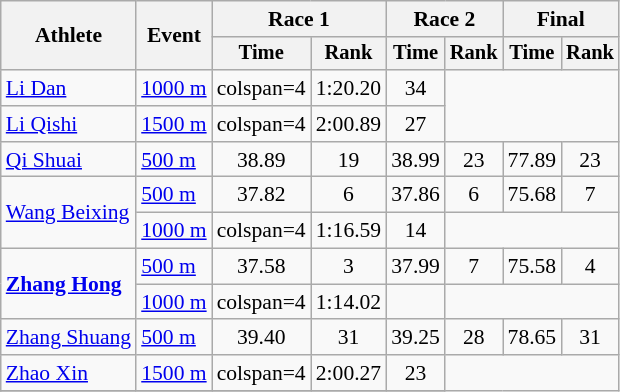<table class="wikitable" style="font-size:90%">
<tr>
<th rowspan=2>Athlete</th>
<th rowspan=2>Event</th>
<th colspan=2>Race 1</th>
<th colspan=2>Race 2</th>
<th colspan=2>Final</th>
</tr>
<tr style="font-size:95%">
<th>Time</th>
<th>Rank</th>
<th>Time</th>
<th>Rank</th>
<th>Time</th>
<th>Rank</th>
</tr>
<tr align=center>
<td align=left><a href='#'>Li Dan</a></td>
<td align=left><a href='#'>1000 m</a></td>
<td>colspan=4 </td>
<td>1:20.20</td>
<td>34</td>
</tr>
<tr align=center>
<td align=left><a href='#'>Li Qishi</a></td>
<td align=left><a href='#'>1500 m</a></td>
<td>colspan=4 </td>
<td>2:00.89</td>
<td>27</td>
</tr>
<tr align=center>
<td align=left><a href='#'>Qi Shuai</a></td>
<td align=left><a href='#'>500 m</a></td>
<td>38.89</td>
<td>19</td>
<td>38.99</td>
<td>23</td>
<td>77.89</td>
<td>23</td>
</tr>
<tr align=center>
<td align=left rowspan=2><a href='#'>Wang Beixing</a></td>
<td align=left><a href='#'>500 m</a></td>
<td>37.82</td>
<td>6</td>
<td>37.86</td>
<td>6</td>
<td>75.68</td>
<td>7</td>
</tr>
<tr align=center>
<td align=left><a href='#'>1000 m</a></td>
<td>colspan=4 </td>
<td>1:16.59</td>
<td>14</td>
</tr>
<tr align=center>
<td align=left rowspan=2><strong><a href='#'>Zhang Hong</a></strong></td>
<td align=left><a href='#'>500 m</a></td>
<td>37.58</td>
<td>3</td>
<td>37.99</td>
<td>7</td>
<td>75.58</td>
<td>4</td>
</tr>
<tr align=center>
<td align=left><a href='#'>1000 m</a></td>
<td>colspan=4 </td>
<td>1:14.02</td>
<td></td>
</tr>
<tr align=center>
<td align=left><a href='#'>Zhang Shuang</a></td>
<td align=left><a href='#'>500 m</a></td>
<td>39.40</td>
<td>31</td>
<td>39.25</td>
<td>28</td>
<td>78.65</td>
<td>31</td>
</tr>
<tr align=center>
<td align=left><a href='#'>Zhao Xin</a></td>
<td align=left><a href='#'>1500 m</a></td>
<td>colspan=4 </td>
<td>2:00.27</td>
<td>23</td>
</tr>
<tr align=center>
</tr>
</table>
